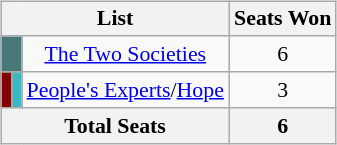<table class="wikitable" style="text-align:center; margin-left:1em; font-size:91%; float:right;">
<tr>
<th colspan=3>List</th>
<th>Seats Won</th>
</tr>
<tr>
<td style="background:#477979;" colspan="2"></td>
<td><a href='#'>The Two Societies</a></td>
<td>6</td>
</tr>
<tr>
<td style="background:#800000;"></td>
<td style="background:#3cb8c2;"></td>
<td><a href='#'>People's Experts</a>/<a href='#'>Hope</a></td>
<td>3</td>
</tr>
<tr>
<th colspan=3>Total Seats</th>
<th colspan=2>6</th>
</tr>
</table>
